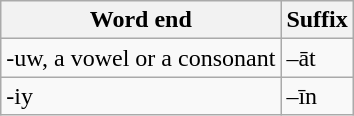<table class="wikitable">
<tr>
<th>Word end</th>
<th>Suffix</th>
</tr>
<tr>
<td>-uw, a vowel or a consonant</td>
<td>–āt</td>
</tr>
<tr>
<td>-iy</td>
<td>–īn</td>
</tr>
</table>
